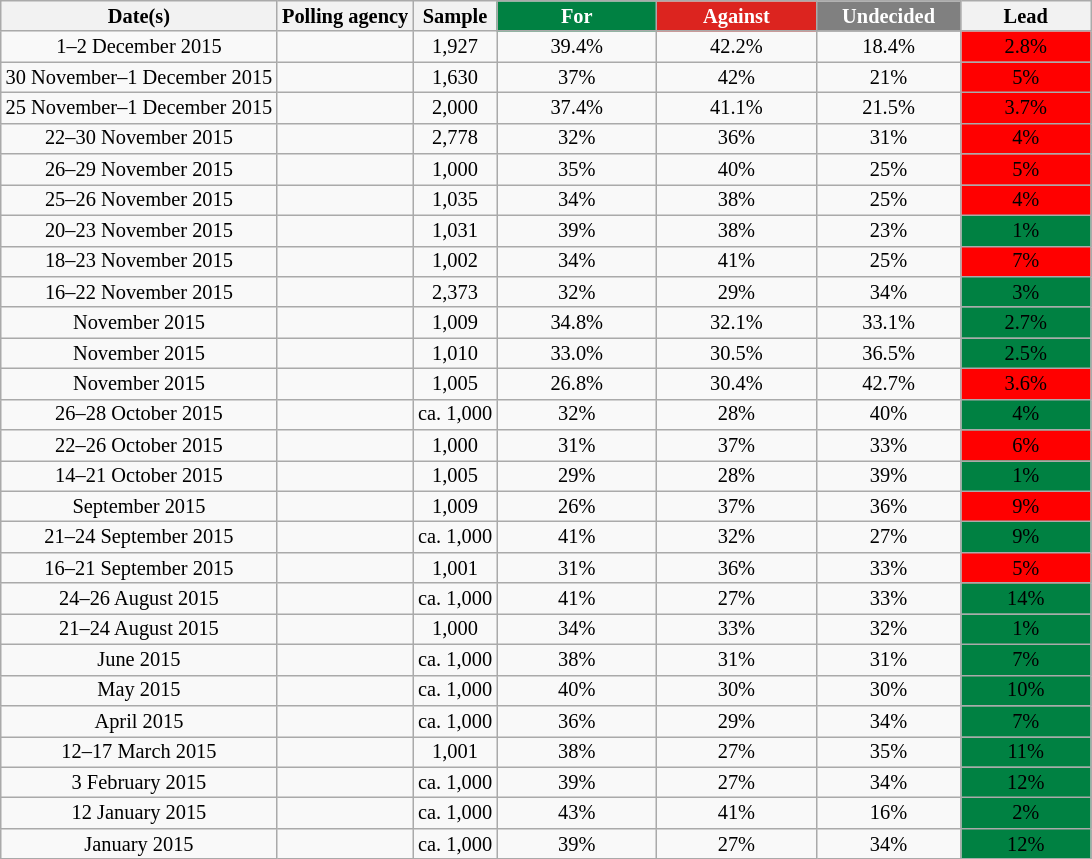<table class="wikitable sortable" style="text-align:center;font-size:85%;line-height:14px">
<tr>
<th !style="width:200px;">Date(s)</th>
<th !style="width:250px;">Polling agency</th>
<th !style="width:65px;">Sample</th>
<th class="unsortable" style="background: rgb(0, 129, 66); width: 100px; color: white;">For</th>
<th class="unsortable" style="background: rgb(220, 36, 31); width: 100px; color: white;">Against</th>
<th class="unsortable" style="background: gray; width: 90px; color: white;">Undecided</th>
<th class="unsortable" style="width: 80px;">Lead</th>
</tr>
<tr>
<td>1–2 December 2015</td>
<td></td>
<td>1,927</td>
<td>39.4%</td>
<td>42.2%</td>
<td>18.4%</td>
<td style="background:rgb(255, 0, 0); width:30px;"><span>2.8%</span></td>
</tr>
<tr>
<td>30 November–1 December 2015</td>
<td></td>
<td>1,630</td>
<td>37%</td>
<td>42%</td>
<td>21%</td>
<td style="background:rgb(255, 0, 0); width:30px;"><span>5%</span></td>
</tr>
<tr>
<td>25 November–1 December 2015</td>
<td></td>
<td>2,000</td>
<td>37.4%</td>
<td>41.1%</td>
<td>21.5%</td>
<td style="background:rgb(255, 0, 0); width:30px;"><span>3.7%</span></td>
</tr>
<tr>
<td>22–30 November 2015</td>
<td></td>
<td>2,778</td>
<td>32%</td>
<td>36%</td>
<td>31%</td>
<td style="background:rgb(255, 0, 0); width:30px;"><span>4%</span></td>
</tr>
<tr>
<td>26–29 November 2015</td>
<td></td>
<td>1,000</td>
<td>35%</td>
<td>40%</td>
<td>25%</td>
<td style="background:rgb(255, 0, 0); width:30px;"><span>5%</span></td>
</tr>
<tr>
<td>25–26 November 2015</td>
<td></td>
<td>1,035</td>
<td>34%</td>
<td>38%</td>
<td>25%</td>
<td style="background:rgb(255, 0, 0); width:30px;"><span>4%</span></td>
</tr>
<tr>
<td>20–23 November 2015</td>
<td></td>
<td>1,031</td>
<td>39%</td>
<td>38%</td>
<td>23%</td>
<td style="background:rgb(0, 129, 66); width:30px;"><span>1%</span></td>
</tr>
<tr>
<td>18–23 November 2015</td>
<td></td>
<td>1,002</td>
<td>34%</td>
<td>41%</td>
<td>25%</td>
<td style="background:rgb(255, 0, 0); width:30px;"><span>7%</span></td>
</tr>
<tr>
<td>16–22 November 2015</td>
<td></td>
<td>2,373</td>
<td>32%</td>
<td>29%</td>
<td>34%</td>
<td style="background:rgb(0, 129, 66); width:30px;"><span>3%</span></td>
</tr>
<tr>
<td>November 2015</td>
<td></td>
<td>1,009</td>
<td>34.8%</td>
<td>32.1%</td>
<td>33.1%</td>
<td style="background:rgb(0, 129, 66); width:30px;"><span>2.7%</span></td>
</tr>
<tr>
<td>November 2015</td>
<td></td>
<td>1,010</td>
<td>33.0%</td>
<td>30.5%</td>
<td>36.5%</td>
<td style="background:rgb(0, 129, 66); width:30px;"><span>2.5%</span></td>
</tr>
<tr>
<td>November 2015</td>
<td></td>
<td>1,005</td>
<td>26.8%</td>
<td>30.4%</td>
<td>42.7%</td>
<td style="background:rgb(255, 0, 0); width:30px;"><span>3.6%</span></td>
</tr>
<tr>
<td>26–28 October 2015</td>
<td></td>
<td>ca. 1,000</td>
<td>32%</td>
<td>28%</td>
<td>40%</td>
<td style="background:rgb(0, 129, 66); width:30px;"><span>4%</span></td>
</tr>
<tr>
<td>22–26 October 2015</td>
<td></td>
<td>1,000</td>
<td>31%</td>
<td>37%</td>
<td>33%</td>
<td style="background:rgb(255, 0, 0); width:30px;"><span>6%</span></td>
</tr>
<tr>
<td>14–21 October 2015</td>
<td></td>
<td>1,005</td>
<td>29%</td>
<td>28%</td>
<td>39%</td>
<td style="background:rgb(0, 129, 66); width:30px;"><span>1%</span></td>
</tr>
<tr>
<td>September 2015</td>
<td> </td>
<td>1,009</td>
<td>26%</td>
<td>37%</td>
<td>36%</td>
<td style="background:rgb(255, 0, 0); width:30px;"><span>9%</span></td>
</tr>
<tr>
<td>21–24 September 2015</td>
<td></td>
<td>ca. 1,000</td>
<td>41%</td>
<td>32%</td>
<td>27%</td>
<td style="background:rgb(0, 129, 66); width:30px;"><span>9%</span></td>
</tr>
<tr>
<td>16–21 September 2015</td>
<td></td>
<td>1,001</td>
<td>31%</td>
<td>36%</td>
<td>33%</td>
<td style="background:rgb(255, 0, 0); width:30px;"><span>5%</span></td>
</tr>
<tr>
<td>24–26 August 2015</td>
<td></td>
<td>ca. 1,000</td>
<td>41%</td>
<td>27%</td>
<td>33%</td>
<td style="background:rgb(0, 129, 66); width:30px;"><span>14%</span></td>
</tr>
<tr>
<td>21–24 August 2015</td>
<td></td>
<td>1,000</td>
<td>34%</td>
<td>33%</td>
<td>32%</td>
<td style="background:rgb(0, 129, 66); width:30px;"><span>1%</span></td>
</tr>
<tr>
<td>June 2015</td>
<td></td>
<td>ca. 1,000</td>
<td>38%</td>
<td>31%</td>
<td>31%</td>
<td style="background:rgb(0, 129, 66); width:30px;"><span>7%</span></td>
</tr>
<tr>
<td>May 2015</td>
<td></td>
<td>ca. 1,000</td>
<td>40%</td>
<td>30%</td>
<td>30%</td>
<td style="background:rgb(0, 129, 66); width:30px;"><span>10%</span></td>
</tr>
<tr>
<td>April 2015</td>
<td></td>
<td>ca. 1,000</td>
<td>36%</td>
<td>29%</td>
<td>34%</td>
<td style="background:rgb(0, 129, 66); width:30px;"><span>7%</span></td>
</tr>
<tr>
<td>12–17 March 2015</td>
<td></td>
<td>1,001</td>
<td>38%</td>
<td>27%</td>
<td>35%</td>
<td style="background:rgb(0, 129, 66); width:30px;"><span>11%</span></td>
</tr>
<tr>
<td>3 February 2015</td>
<td></td>
<td>ca. 1,000</td>
<td>39%</td>
<td>27%</td>
<td>34%</td>
<td style="background:rgb(0, 129, 66); width:30px;"><span>12%</span></td>
</tr>
<tr>
<td>12 January 2015</td>
<td></td>
<td>ca. 1,000</td>
<td>43%</td>
<td>41%</td>
<td>16%</td>
<td style="background:rgb(0, 129, 66); width:30px;"><span>2%</span></td>
</tr>
<tr>
<td>January 2015</td>
<td></td>
<td>ca. 1,000</td>
<td>39%</td>
<td>27%</td>
<td>34%</td>
<td style="background:rgb(0, 129, 66); width:30px;"><span>12%</span></td>
</tr>
</table>
